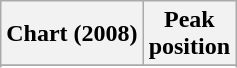<table class="wikitable plainrowheaders sortable" style="text-align:left;" border="1">
<tr>
<th scope="col">Chart (2008)</th>
<th scope="col">Peak<br>position</th>
</tr>
<tr>
</tr>
<tr>
</tr>
<tr>
</tr>
<tr>
</tr>
</table>
